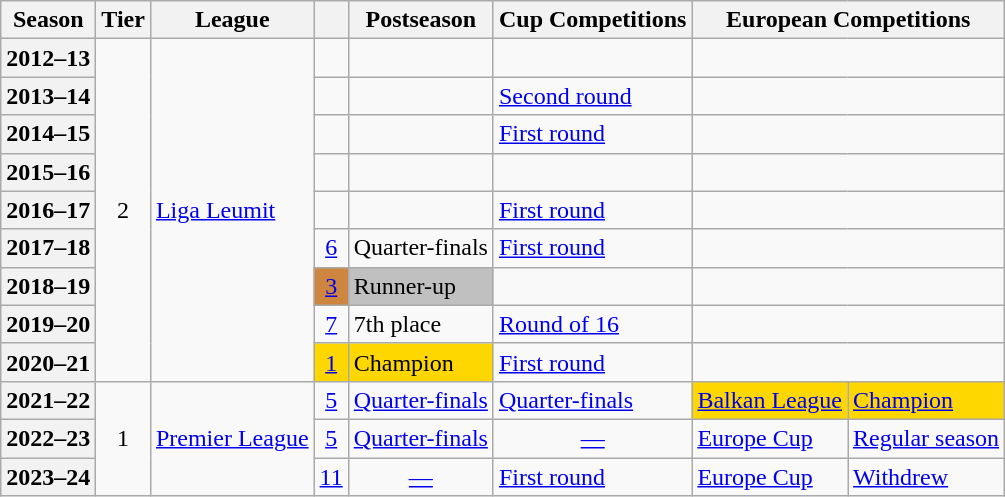<table class="wikitable">
<tr>
<th>Season</th>
<th>Tier</th>
<th>League</th>
<th></th>
<th>Postseason</th>
<th>Cup Competitions</th>
<th colspan=2>European Competitions</th>
</tr>
<tr>
<th>2012–13</th>
<td rowspan=9 align=center>2</td>
<td rowspan=9><a href='#'>Liga Leumit</a></td>
<td></td>
<td></td>
<td></td>
<td align=center colspan=2></td>
</tr>
<tr>
<th>2013–14</th>
<td></td>
<td></td>
<td><a href='#'>Second round</a></td>
<td align=center colspan=2></td>
</tr>
<tr>
<th>2014–15</th>
<td></td>
<td></td>
<td><a href='#'>First round</a></td>
<td align=center colspan=2></td>
</tr>
<tr>
<th>2015–16</th>
<td></td>
<td></td>
<td></td>
<td align=center colspan=2></td>
</tr>
<tr>
<th>2016–17</th>
<td></td>
<td></td>
<td><a href='#'>First round</a></td>
<td align=center colspan=2></td>
</tr>
<tr>
<th>2017–18</th>
<td align=center><a href='#'>6</a></td>
<td>Quarter-finals</td>
<td><a href='#'>First round</a></td>
<td align=center colspan=2></td>
</tr>
<tr>
<th>2018–19</th>
<td bgcolor=Peru align=center><a href='#'>3</a></td>
<td bgcolor=silver>Runner-up</td>
<td></td>
<td align=center colspan=2></td>
</tr>
<tr>
<th>2019–20</th>
<td align=center><a href='#'>7</a></td>
<td>7th place</td>
<td><a href='#'>Round of 16</a></td>
<td align=center colspan=2></td>
</tr>
<tr>
<th>2020–21</th>
<td align=center bgcolor=gold><a href='#'>1</a></td>
<td bgcolor=gold>Champion</td>
<td><a href='#'>First round</a></td>
<td align=center colspan=2></td>
</tr>
<tr>
<th>2021–22</th>
<td rowspan=3 align=center>1</td>
<td rowspan=3><a href='#'>Premier League</a></td>
<td align=center><a href='#'>5</a></td>
<td><a href='#'>Quarter-finals</a></td>
<td><a href='#'>Quarter-finals</a></td>
<td bgcolor=gold> <a href='#'>Balkan League</a></td>
<td bgcolor=gold><a href='#'>Champion</a></td>
</tr>
<tr>
<th>2022–23</th>
<td align=center><a href='#'>5</a></td>
<td><a href='#'>Quarter-finals</a></td>
<td align=center><a href='#'>—</a></td>
<td> <a href='#'>Europe Cup</a></td>
<td><a href='#'>Regular season</a></td>
</tr>
<tr>
<th>2023–24</th>
<td align=center><a href='#'>11</a></td>
<td align=center><a href='#'>—</a></td>
<td><a href='#'>First round</a></td>
<td> <a href='#'>Europe Cup</a></td>
<td><a href='#'>Withdrew</a></td>
</tr>
</table>
